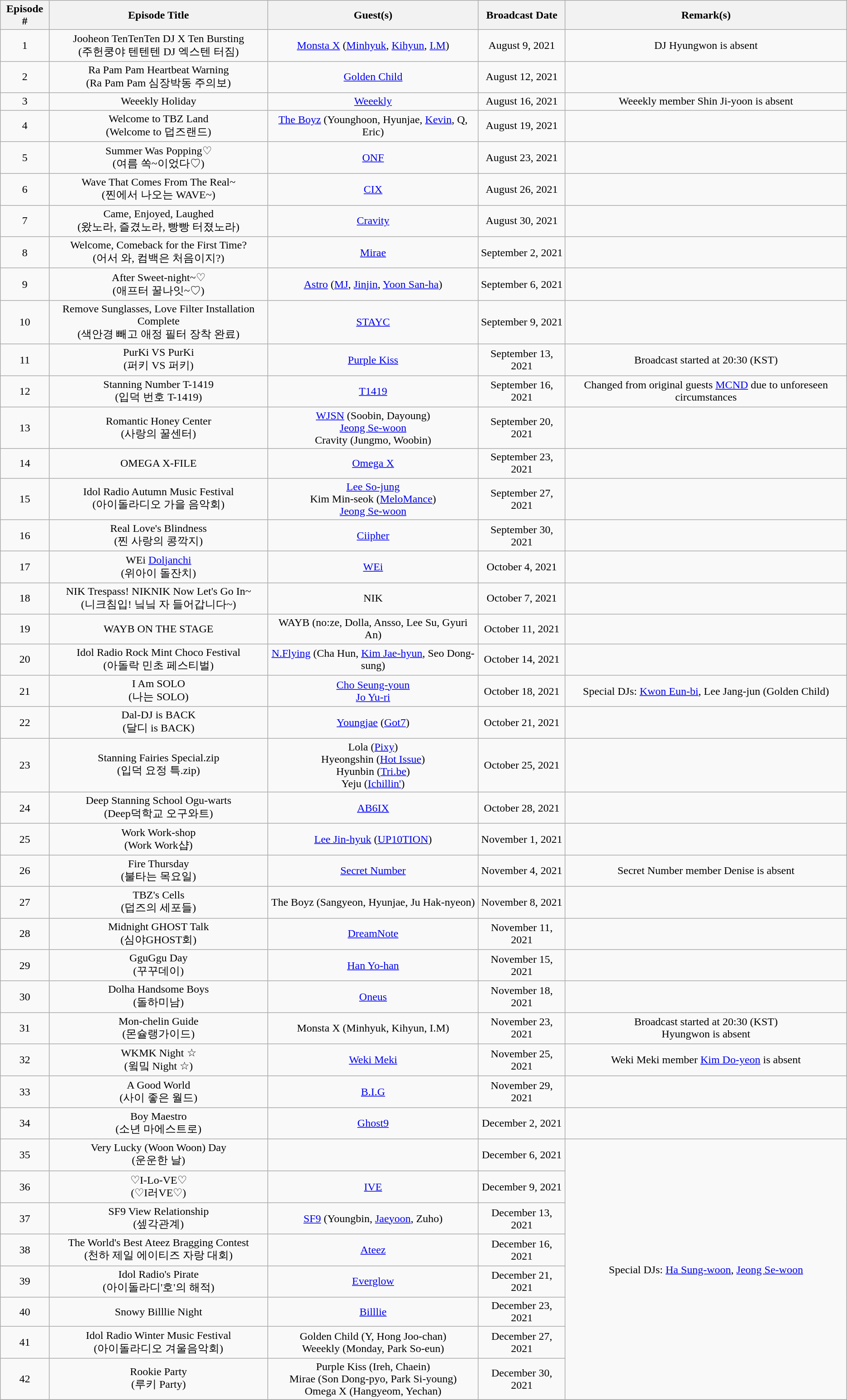<table class="wikitable" style="text-align:center">
<tr>
<th>Episode #</th>
<th>Episode Title</th>
<th>Guest(s)</th>
<th>Broadcast Date</th>
<th>Remark(s)</th>
</tr>
<tr>
<td>1</td>
<td>Jooheon TenTenTen DJ X Ten Bursting<br>(주헌쿵야 텐텐텐 DJ 엑스텐 터짐)</td>
<td><a href='#'>Monsta X</a> (<a href='#'>Minhyuk</a>, <a href='#'>Kihyun</a>, <a href='#'>I.M</a>)</td>
<td>August 9, 2021</td>
<td>DJ Hyungwon is absent</td>
</tr>
<tr>
<td>2</td>
<td>Ra Pam Pam Heartbeat Warning<br>(Ra Pam Pam 심장박동 주의보)</td>
<td><a href='#'>Golden Child</a></td>
<td>August 12, 2021</td>
<td></td>
</tr>
<tr>
<td>3</td>
<td>Weeekly Holiday</td>
<td><a href='#'>Weeekly</a></td>
<td>August 16, 2021</td>
<td>Weeekly member Shin Ji-yoon is absent</td>
</tr>
<tr>
<td>4</td>
<td>Welcome to TBZ Land<br>(Welcome to 덥즈랜드)</td>
<td><a href='#'>The Boyz</a> (Younghoon, Hyunjae, <a href='#'>Kevin</a>, Q, Eric)</td>
<td>August 19, 2021</td>
<td></td>
</tr>
<tr>
<td>5</td>
<td>Summer Was Popping♡<br>(여름 쏙~이었다♡)</td>
<td><a href='#'>ONF</a></td>
<td>August 23, 2021</td>
<td></td>
</tr>
<tr>
<td>6</td>
<td>Wave That Comes From The Real~<br>(찐에서 나오는 WAVE~)</td>
<td><a href='#'>CIX</a></td>
<td>August 26, 2021</td>
<td></td>
</tr>
<tr>
<td>7</td>
<td>Came, Enjoyed, Laughed<br>(왔노라, 즐겼노라, 빵빵 터졌노라)</td>
<td><a href='#'>Cravity</a></td>
<td>August 30, 2021</td>
<td></td>
</tr>
<tr>
<td>8</td>
<td>Welcome, Comeback for the First Time?<br>(어서 와, 컴백은 처음이지?)</td>
<td><a href='#'>Mirae</a></td>
<td>September 2, 2021</td>
<td></td>
</tr>
<tr>
<td>9</td>
<td>After Sweet-night~♡<br>(애프터 꿀나잇~♡)</td>
<td><a href='#'>Astro</a> (<a href='#'>MJ</a>, <a href='#'>Jinjin</a>, <a href='#'>Yoon San-ha</a>)</td>
<td>September 6, 2021</td>
<td></td>
</tr>
<tr>
<td>10</td>
<td>Remove Sunglasses, Love Filter Installation Complete<br>(색안경 빼고 애정 필터 장착 완료)</td>
<td><a href='#'>STAYC</a></td>
<td>September 9, 2021</td>
<td></td>
</tr>
<tr>
<td>11</td>
<td>PurKi VS PurKi<br>(퍼키 VS 퍼키)</td>
<td><a href='#'>Purple Kiss</a></td>
<td>September 13, 2021</td>
<td>Broadcast started at 20:30 (KST)</td>
</tr>
<tr>
<td>12</td>
<td>Stanning Number T-1419<br>(입덕 번호 T-1419)</td>
<td><a href='#'>T1419</a></td>
<td>September 16, 2021</td>
<td>Changed from original guests <a href='#'>MCND</a> due to unforeseen circumstances</td>
</tr>
<tr>
<td>13</td>
<td>Romantic Honey Center<br>(사랑의 꿀센터)</td>
<td><a href='#'>WJSN</a> (Soobin, Dayoung)<br><a href='#'>Jeong Se-woon</a><br>Cravity (Jungmo, Woobin)</td>
<td>September 20, 2021</td>
<td></td>
</tr>
<tr>
<td>14</td>
<td>OMEGA X-FILE</td>
<td><a href='#'>Omega X</a></td>
<td>September 23, 2021</td>
<td></td>
</tr>
<tr>
<td>15</td>
<td>Idol Radio Autumn Music Festival<br>(아이돌라디오 가을 음악회)</td>
<td><a href='#'>Lee So-jung</a><br>Kim Min-seok (<a href='#'>MeloMance</a>)<br><a href='#'>Jeong Se-woon</a></td>
<td>September 27, 2021</td>
<td></td>
</tr>
<tr>
<td>16</td>
<td>Real Love's Blindness<br>(찐 사랑의 콩깍지)</td>
<td><a href='#'>Ciipher</a></td>
<td>September 30, 2021</td>
<td></td>
</tr>
<tr>
<td>17</td>
<td>WEi <a href='#'>Doljanchi</a><br>(위아이 돌잔치)</td>
<td><a href='#'>WEi</a></td>
<td>October 4, 2021</td>
<td></td>
</tr>
<tr>
<td>18</td>
<td>NIK Trespass! NIKNIK Now Let's Go In~<br>(니크침입! 닠닠 자 들어갑니다~)</td>
<td>NIK</td>
<td>October 7, 2021</td>
<td></td>
</tr>
<tr>
<td>19</td>
<td>WAYB ON THE STAGE</td>
<td>WAYB (no:ze, Dolla, Ansso, Lee Su, Gyuri An)</td>
<td>October 11, 2021</td>
<td></td>
</tr>
<tr>
<td>20</td>
<td>Idol Radio Rock Mint Choco Festival<br>(아돌락 민초 페스티벌)</td>
<td><a href='#'>N.Flying</a> (Cha Hun, <a href='#'>Kim Jae-hyun</a>, Seo Dong-sung)</td>
<td>October 14, 2021</td>
<td></td>
</tr>
<tr>
<td>21</td>
<td>I Am SOLO<br>(나는 SOLO)</td>
<td><a href='#'>Cho Seung-youn</a><br><a href='#'>Jo Yu-ri</a></td>
<td>October 18, 2021</td>
<td>Special DJs: <a href='#'>Kwon Eun-bi</a>, Lee Jang-jun (Golden Child)</td>
</tr>
<tr>
<td>22</td>
<td>Dal-DJ is BACK<br>(달디 is BACK)</td>
<td><a href='#'>Youngjae</a> (<a href='#'>Got7</a>)</td>
<td>October 21, 2021</td>
<td></td>
</tr>
<tr>
<td>23</td>
<td>Stanning Fairies Special.zip<br>(입덕 요정 특.zip)</td>
<td>Lola (<a href='#'>Pixy</a>)<br>Hyeongshin (<a href='#'>Hot Issue</a>)<br>Hyunbin (<a href='#'>Tri.be</a>)<br>Yeju (<a href='#'>Ichillin'</a>)</td>
<td>October 25, 2021</td>
<td></td>
</tr>
<tr>
<td>24</td>
<td>Deep Stanning School Ogu-warts<br>(Deep덕학교 오구와트)</td>
<td><a href='#'>AB6IX</a></td>
<td>October 28, 2021</td>
<td></td>
</tr>
<tr>
<td>25</td>
<td>Work Work-shop<br>(Work Work샵)</td>
<td><a href='#'>Lee Jin-hyuk</a> (<a href='#'>UP10TION</a>)</td>
<td>November 1, 2021</td>
<td></td>
</tr>
<tr>
<td>26</td>
<td>Fire Thursday<br>(불타는 목요일)</td>
<td><a href='#'>Secret Number</a></td>
<td>November 4, 2021</td>
<td>Secret Number member Denise is absent</td>
</tr>
<tr>
<td>27</td>
<td>TBZ's Cells<br>(덥즈의 세포들)</td>
<td>The Boyz (Sangyeon, Hyunjae, Ju Hak-nyeon)</td>
<td>November 8, 2021</td>
<td></td>
</tr>
<tr>
<td>28</td>
<td>Midnight GHOST Talk<br>(심야GHOST회)</td>
<td><a href='#'>DreamNote</a></td>
<td>November 11, 2021</td>
<td></td>
</tr>
<tr>
<td>29</td>
<td>GguGgu Day<br>(꾸꾸데이)</td>
<td><a href='#'>Han Yo-han</a></td>
<td>November 15, 2021</td>
<td></td>
</tr>
<tr>
<td>30</td>
<td>Dolha Handsome Boys<br>(돌하미남)</td>
<td><a href='#'>Oneus</a></td>
<td>November 18, 2021</td>
<td></td>
</tr>
<tr>
<td>31</td>
<td>Mon-chelin Guide<br>(몬슐랭가이드)</td>
<td>Monsta X (Minhyuk, Kihyun, I.M)</td>
<td>November 23, 2021</td>
<td>Broadcast started at 20:30 (KST)<br>Hyungwon is absent</td>
</tr>
<tr>
<td>32</td>
<td>WKMK Night ☆<br>(윜밐 Night ☆)</td>
<td><a href='#'>Weki Meki</a></td>
<td>November 25, 2021</td>
<td>Weki Meki member <a href='#'>Kim Do-yeon</a> is absent</td>
</tr>
<tr>
<td>33</td>
<td>A Good World<br>(사이 좋은 월드)</td>
<td><a href='#'>B.I.G</a></td>
<td>November 29, 2021</td>
<td></td>
</tr>
<tr>
<td>34</td>
<td>Boy Maestro<br>(소년 마에스트로)</td>
<td><a href='#'>Ghost9</a></td>
<td>December 2, 2021</td>
<td></td>
</tr>
<tr>
<td>35</td>
<td>Very Lucky (Woon Woon) Day<br>(운운한 날)</td>
<td></td>
<td>December 6, 2021</td>
<td rowspan="8">Special DJs: <a href='#'>Ha Sung-woon</a>, <a href='#'>Jeong Se-woon</a></td>
</tr>
<tr>
<td>36</td>
<td>♡I-Lo-VE♡<br>(♡I러VE♡)</td>
<td><a href='#'>IVE</a></td>
<td>December 9, 2021</td>
</tr>
<tr>
<td>37</td>
<td>SF9 View Relationship<br>(셒각관계)</td>
<td><a href='#'>SF9</a> (Youngbin, <a href='#'>Jaeyoon</a>, Zuho)</td>
<td>December 13, 2021</td>
</tr>
<tr>
<td>38</td>
<td>The World's Best Ateez Bragging Contest<br>(천하 제일 에이티즈 자랑 대회)</td>
<td><a href='#'>Ateez</a></td>
<td>December 16, 2021</td>
</tr>
<tr>
<td>39</td>
<td>Idol Radio's Pirate<br>(아이돌라디'호'의 해적)</td>
<td><a href='#'>Everglow</a></td>
<td>December 21, 2021</td>
</tr>
<tr>
<td>40</td>
<td>Snowy Billlie Night</td>
<td><a href='#'>Billlie</a></td>
<td>December 23, 2021</td>
</tr>
<tr>
<td>41</td>
<td>Idol Radio Winter Music Festival<br>(아이돌라디오 겨울음악회)</td>
<td>Golden Child (Y, Hong Joo-chan)<br>Weeekly (Monday, Park So-eun)</td>
<td>December 27, 2021</td>
</tr>
<tr>
<td>42</td>
<td>Rookie Party<br>(루키 Party)</td>
<td>Purple Kiss (Ireh, Chaein)<br>Mirae (Son Dong-pyo, Park Si-young)<br>Omega X (Hangyeom, Yechan)</td>
<td>December 30, 2021</td>
</tr>
<tr>
</tr>
</table>
